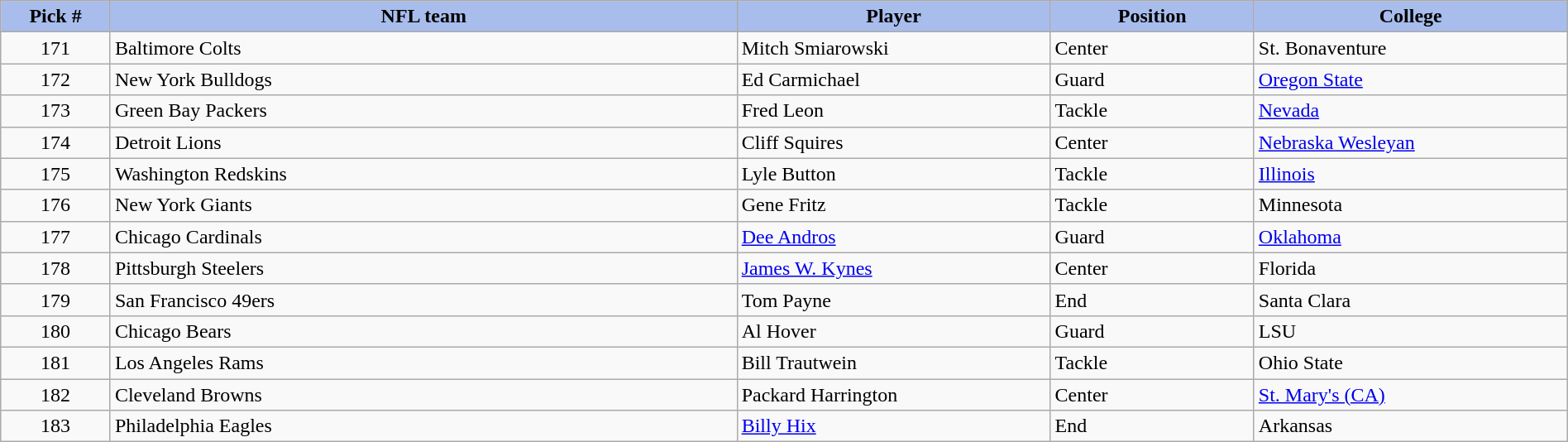<table class="wikitable sortable sortable" style="width: 100%">
<tr>
<th style="background:#A8BDEC;" width=7%>Pick #</th>
<th width=40% style="background:#A8BDEC;">NFL team</th>
<th width=20% style="background:#A8BDEC;">Player</th>
<th width=13% style="background:#A8BDEC;">Position</th>
<th style="background:#A8BDEC;">College</th>
</tr>
<tr>
<td align=center>171</td>
<td>Baltimore Colts</td>
<td>Mitch Smiarowski</td>
<td>Center</td>
<td>St. Bonaventure</td>
</tr>
<tr>
<td align=center>172</td>
<td>New York Bulldogs</td>
<td>Ed Carmichael</td>
<td>Guard</td>
<td><a href='#'>Oregon State</a></td>
</tr>
<tr>
<td align=center>173</td>
<td>Green Bay Packers</td>
<td>Fred Leon</td>
<td>Tackle</td>
<td><a href='#'>Nevada</a></td>
</tr>
<tr>
<td align=center>174</td>
<td>Detroit Lions</td>
<td>Cliff Squires</td>
<td>Center</td>
<td><a href='#'>Nebraska Wesleyan</a></td>
</tr>
<tr>
<td align=center>175</td>
<td>Washington Redskins</td>
<td>Lyle Button</td>
<td>Tackle</td>
<td><a href='#'>Illinois</a></td>
</tr>
<tr>
<td align=center>176</td>
<td>New York Giants</td>
<td>Gene Fritz</td>
<td>Tackle</td>
<td>Minnesota</td>
</tr>
<tr>
<td align=center>177</td>
<td>Chicago Cardinals</td>
<td><a href='#'>Dee Andros</a></td>
<td>Guard</td>
<td><a href='#'>Oklahoma</a></td>
</tr>
<tr>
<td align=center>178</td>
<td>Pittsburgh Steelers</td>
<td><a href='#'>James W. Kynes</a></td>
<td>Center</td>
<td>Florida</td>
</tr>
<tr>
<td align=center>179</td>
<td>San Francisco 49ers</td>
<td>Tom Payne</td>
<td>End</td>
<td>Santa Clara</td>
</tr>
<tr>
<td align=center>180</td>
<td>Chicago Bears</td>
<td>Al Hover</td>
<td>Guard</td>
<td>LSU</td>
</tr>
<tr>
<td align=center>181</td>
<td>Los Angeles Rams</td>
<td>Bill Trautwein</td>
<td>Tackle</td>
<td>Ohio State</td>
</tr>
<tr>
<td align=center>182</td>
<td>Cleveland Browns</td>
<td>Packard Harrington</td>
<td>Center</td>
<td><a href='#'>St. Mary's (CA)</a></td>
</tr>
<tr>
<td align=center>183</td>
<td>Philadelphia Eagles</td>
<td><a href='#'>Billy Hix</a></td>
<td>End</td>
<td>Arkansas</td>
</tr>
</table>
